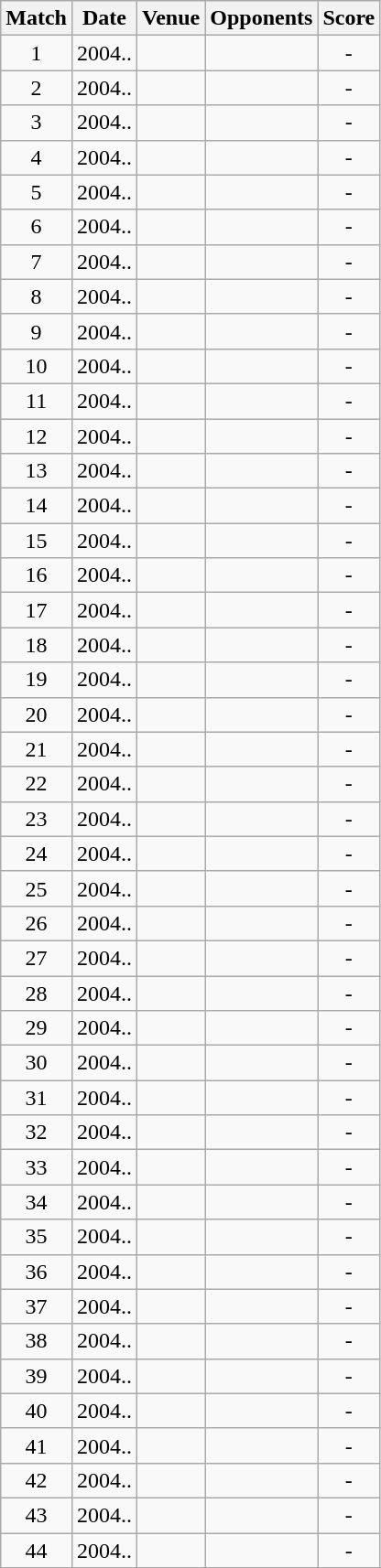<table class="wikitable" style="text-align:center;">
<tr>
<th>Match</th>
<th>Date</th>
<th>Venue</th>
<th>Opponents</th>
<th>Score</th>
</tr>
<tr>
<td>1</td>
<td>2004..</td>
<td><a href='#'></a></td>
<td><a href='#'></a></td>
<td>-</td>
</tr>
<tr>
<td>2</td>
<td>2004..</td>
<td><a href='#'></a></td>
<td><a href='#'></a></td>
<td>-</td>
</tr>
<tr>
<td>3</td>
<td>2004..</td>
<td><a href='#'></a></td>
<td><a href='#'></a></td>
<td>-</td>
</tr>
<tr>
<td>4</td>
<td>2004..</td>
<td><a href='#'></a></td>
<td><a href='#'></a></td>
<td>-</td>
</tr>
<tr>
<td>5</td>
<td>2004..</td>
<td><a href='#'></a></td>
<td><a href='#'></a></td>
<td>-</td>
</tr>
<tr>
<td>6</td>
<td>2004..</td>
<td><a href='#'></a></td>
<td><a href='#'></a></td>
<td>-</td>
</tr>
<tr>
<td>7</td>
<td>2004..</td>
<td><a href='#'></a></td>
<td><a href='#'></a></td>
<td>-</td>
</tr>
<tr>
<td>8</td>
<td>2004..</td>
<td><a href='#'></a></td>
<td><a href='#'></a></td>
<td>-</td>
</tr>
<tr>
<td>9</td>
<td>2004..</td>
<td><a href='#'></a></td>
<td><a href='#'></a></td>
<td>-</td>
</tr>
<tr>
<td>10</td>
<td>2004..</td>
<td><a href='#'></a></td>
<td><a href='#'></a></td>
<td>-</td>
</tr>
<tr>
<td>11</td>
<td>2004..</td>
<td><a href='#'></a></td>
<td><a href='#'></a></td>
<td>-</td>
</tr>
<tr>
<td>12</td>
<td>2004..</td>
<td><a href='#'></a></td>
<td><a href='#'></a></td>
<td>-</td>
</tr>
<tr>
<td>13</td>
<td>2004..</td>
<td><a href='#'></a></td>
<td><a href='#'></a></td>
<td>-</td>
</tr>
<tr>
<td>14</td>
<td>2004..</td>
<td><a href='#'></a></td>
<td><a href='#'></a></td>
<td>-</td>
</tr>
<tr>
<td>15</td>
<td>2004..</td>
<td><a href='#'></a></td>
<td><a href='#'></a></td>
<td>-</td>
</tr>
<tr>
<td>16</td>
<td>2004..</td>
<td><a href='#'></a></td>
<td><a href='#'></a></td>
<td>-</td>
</tr>
<tr>
<td>17</td>
<td>2004..</td>
<td><a href='#'></a></td>
<td><a href='#'></a></td>
<td>-</td>
</tr>
<tr>
<td>18</td>
<td>2004..</td>
<td><a href='#'></a></td>
<td><a href='#'></a></td>
<td>-</td>
</tr>
<tr>
<td>19</td>
<td>2004..</td>
<td><a href='#'></a></td>
<td><a href='#'></a></td>
<td>-</td>
</tr>
<tr>
<td>20</td>
<td>2004..</td>
<td><a href='#'></a></td>
<td><a href='#'></a></td>
<td>-</td>
</tr>
<tr>
<td>21</td>
<td>2004..</td>
<td><a href='#'></a></td>
<td><a href='#'></a></td>
<td>-</td>
</tr>
<tr>
<td>22</td>
<td>2004..</td>
<td><a href='#'></a></td>
<td><a href='#'></a></td>
<td>-</td>
</tr>
<tr>
<td>23</td>
<td>2004..</td>
<td><a href='#'></a></td>
<td><a href='#'></a></td>
<td>-</td>
</tr>
<tr>
<td>24</td>
<td>2004..</td>
<td><a href='#'></a></td>
<td><a href='#'></a></td>
<td>-</td>
</tr>
<tr>
<td>25</td>
<td>2004..</td>
<td><a href='#'></a></td>
<td><a href='#'></a></td>
<td>-</td>
</tr>
<tr>
<td>26</td>
<td>2004..</td>
<td><a href='#'></a></td>
<td><a href='#'></a></td>
<td>-</td>
</tr>
<tr>
<td>27</td>
<td>2004..</td>
<td><a href='#'></a></td>
<td><a href='#'></a></td>
<td>-</td>
</tr>
<tr>
<td>28</td>
<td>2004..</td>
<td><a href='#'></a></td>
<td><a href='#'></a></td>
<td>-</td>
</tr>
<tr>
<td>29</td>
<td>2004..</td>
<td><a href='#'></a></td>
<td><a href='#'></a></td>
<td>-</td>
</tr>
<tr>
<td>30</td>
<td>2004..</td>
<td><a href='#'></a></td>
<td><a href='#'></a></td>
<td>-</td>
</tr>
<tr>
<td>31</td>
<td>2004..</td>
<td><a href='#'></a></td>
<td><a href='#'></a></td>
<td>-</td>
</tr>
<tr>
<td>32</td>
<td>2004..</td>
<td><a href='#'></a></td>
<td><a href='#'></a></td>
<td>-</td>
</tr>
<tr>
<td>33</td>
<td>2004..</td>
<td><a href='#'></a></td>
<td><a href='#'></a></td>
<td>-</td>
</tr>
<tr>
<td>34</td>
<td>2004..</td>
<td><a href='#'></a></td>
<td><a href='#'></a></td>
<td>-</td>
</tr>
<tr>
<td>35</td>
<td>2004..</td>
<td><a href='#'></a></td>
<td><a href='#'></a></td>
<td>-</td>
</tr>
<tr>
<td>36</td>
<td>2004..</td>
<td><a href='#'></a></td>
<td><a href='#'></a></td>
<td>-</td>
</tr>
<tr>
<td>37</td>
<td>2004..</td>
<td><a href='#'></a></td>
<td><a href='#'></a></td>
<td>-</td>
</tr>
<tr>
<td>38</td>
<td>2004..</td>
<td><a href='#'></a></td>
<td><a href='#'></a></td>
<td>-</td>
</tr>
<tr>
<td>39</td>
<td>2004..</td>
<td><a href='#'></a></td>
<td><a href='#'></a></td>
<td>-</td>
</tr>
<tr>
<td>40</td>
<td>2004..</td>
<td><a href='#'></a></td>
<td><a href='#'></a></td>
<td>-</td>
</tr>
<tr>
<td>41</td>
<td>2004..</td>
<td><a href='#'></a></td>
<td><a href='#'></a></td>
<td>-</td>
</tr>
<tr>
<td>42</td>
<td>2004..</td>
<td><a href='#'></a></td>
<td><a href='#'></a></td>
<td>-</td>
</tr>
<tr>
<td>43</td>
<td>2004..</td>
<td><a href='#'></a></td>
<td><a href='#'></a></td>
<td>-</td>
</tr>
<tr>
<td>44</td>
<td>2004..</td>
<td><a href='#'></a></td>
<td><a href='#'></a></td>
<td>-</td>
</tr>
</table>
